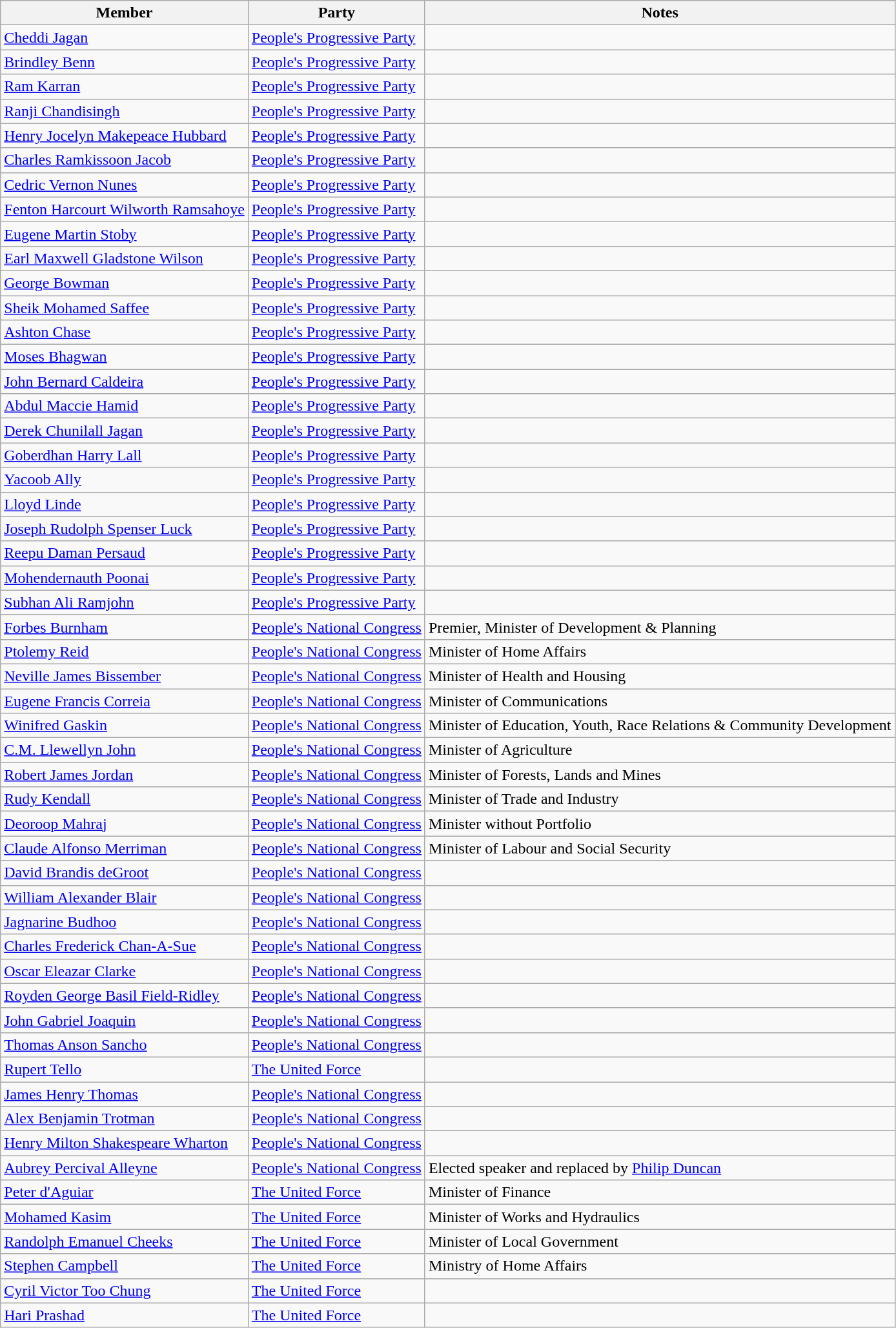<table class=wikitable>
<tr>
<th>Member</th>
<th>Party</th>
<th>Notes</th>
</tr>
<tr>
<td><a href='#'>Cheddi Jagan</a></td>
<td><a href='#'>People's Progressive Party</a></td>
<td></td>
</tr>
<tr>
<td><a href='#'>Brindley Benn</a></td>
<td><a href='#'>People's Progressive Party</a></td>
<td></td>
</tr>
<tr>
<td><a href='#'>Ram Karran</a></td>
<td><a href='#'>People's Progressive Party</a></td>
<td></td>
</tr>
<tr>
<td><a href='#'>Ranji Chandisingh</a></td>
<td><a href='#'>People's Progressive Party</a></td>
<td></td>
</tr>
<tr>
<td><a href='#'>Henry Jocelyn Makepeace Hubbard</a></td>
<td><a href='#'>People's Progressive Party</a></td>
<td></td>
</tr>
<tr>
<td><a href='#'>Charles Ramkissoon Jacob</a></td>
<td><a href='#'>People's Progressive Party</a></td>
<td></td>
</tr>
<tr>
<td><a href='#'>Cedric Vernon Nunes</a></td>
<td><a href='#'>People's Progressive Party</a></td>
<td></td>
</tr>
<tr>
<td><a href='#'>Fenton Harcourt Wilworth Ramsahoye</a></td>
<td><a href='#'>People's Progressive Party</a></td>
<td></td>
</tr>
<tr>
<td><a href='#'>Eugene Martin Stoby</a></td>
<td><a href='#'>People's Progressive Party</a></td>
<td></td>
</tr>
<tr>
<td><a href='#'>Earl Maxwell Gladstone Wilson</a></td>
<td><a href='#'>People's Progressive Party</a></td>
<td></td>
</tr>
<tr>
<td><a href='#'>George Bowman</a></td>
<td><a href='#'>People's Progressive Party</a></td>
<td></td>
</tr>
<tr>
<td><a href='#'>Sheik Mohamed Saffee</a></td>
<td><a href='#'>People's Progressive Party</a></td>
<td></td>
</tr>
<tr>
<td><a href='#'>Ashton Chase</a></td>
<td><a href='#'>People's Progressive Party</a></td>
<td></td>
</tr>
<tr>
<td><a href='#'>Moses Bhagwan</a></td>
<td><a href='#'>People's Progressive Party</a></td>
<td></td>
</tr>
<tr>
<td><a href='#'>John Bernard Caldeira</a></td>
<td><a href='#'>People's Progressive Party</a></td>
<td></td>
</tr>
<tr>
<td><a href='#'>Abdul Maccie Hamid</a></td>
<td><a href='#'>People's Progressive Party</a></td>
<td></td>
</tr>
<tr>
<td><a href='#'>Derek Chunilall Jagan</a></td>
<td><a href='#'>People's Progressive Party</a></td>
<td></td>
</tr>
<tr>
<td><a href='#'>Goberdhan Harry Lall</a></td>
<td><a href='#'>People's Progressive Party</a></td>
<td></td>
</tr>
<tr>
<td><a href='#'>Yacoob Ally</a></td>
<td><a href='#'>People's Progressive Party</a></td>
<td></td>
</tr>
<tr>
<td><a href='#'>Lloyd Linde</a></td>
<td><a href='#'>People's Progressive Party</a></td>
<td></td>
</tr>
<tr>
<td><a href='#'>Joseph Rudolph Spenser Luck</a></td>
<td><a href='#'>People's Progressive Party</a></td>
<td></td>
</tr>
<tr>
<td><a href='#'>Reepu Daman Persaud</a></td>
<td><a href='#'>People's Progressive Party</a></td>
<td></td>
</tr>
<tr>
<td><a href='#'>Mohendernauth Poonai</a></td>
<td><a href='#'>People's Progressive Party</a></td>
<td></td>
</tr>
<tr>
<td><a href='#'>Subhan Ali Ramjohn</a></td>
<td><a href='#'>People's Progressive Party</a></td>
<td></td>
</tr>
<tr>
<td><a href='#'>Forbes Burnham</a></td>
<td><a href='#'>People's National Congress</a></td>
<td>Premier, Minister of Development & Planning</td>
</tr>
<tr>
<td><a href='#'>Ptolemy Reid</a></td>
<td><a href='#'>People's National Congress</a></td>
<td>Minister of Home Affairs</td>
</tr>
<tr>
<td><a href='#'>Neville James Bissember</a></td>
<td><a href='#'>People's National Congress</a></td>
<td>Minister of Health and Housing</td>
</tr>
<tr>
<td><a href='#'>Eugene Francis Correia</a></td>
<td><a href='#'>People's National Congress</a></td>
<td>Minister of Communications</td>
</tr>
<tr>
<td><a href='#'>Winifred Gaskin</a></td>
<td><a href='#'>People's National Congress</a></td>
<td>Minister of Education, Youth, Race Relations & Community Development</td>
</tr>
<tr>
<td><a href='#'>C.M. Llewellyn John</a></td>
<td><a href='#'>People's National Congress</a></td>
<td>Minister of Agriculture</td>
</tr>
<tr>
<td><a href='#'>Robert James Jordan</a></td>
<td><a href='#'>People's National Congress</a></td>
<td>Minister of Forests, Lands and Mines</td>
</tr>
<tr>
<td><a href='#'>Rudy Kendall</a></td>
<td><a href='#'>People's National Congress</a></td>
<td>Minister of Trade and Industry</td>
</tr>
<tr>
<td><a href='#'>Deoroop Mahraj</a></td>
<td><a href='#'>People's National Congress</a></td>
<td>Minister without Portfolio</td>
</tr>
<tr>
<td><a href='#'>Claude Alfonso Merriman</a></td>
<td><a href='#'>People's National Congress</a></td>
<td>Minister of Labour and Social Security</td>
</tr>
<tr>
<td><a href='#'>David Brandis deGroot</a></td>
<td><a href='#'>People's National Congress</a></td>
<td></td>
</tr>
<tr>
<td><a href='#'>William Alexander Blair</a></td>
<td><a href='#'>People's National Congress</a></td>
<td></td>
</tr>
<tr>
<td><a href='#'>Jagnarine Budhoo</a></td>
<td><a href='#'>People's National Congress</a></td>
<td></td>
</tr>
<tr>
<td><a href='#'>Charles Frederick Chan-A-Sue</a></td>
<td><a href='#'>People's National Congress</a></td>
<td></td>
</tr>
<tr>
<td><a href='#'>Oscar Eleazar Clarke</a></td>
<td><a href='#'>People's National Congress</a></td>
<td></td>
</tr>
<tr>
<td><a href='#'>Royden George Basil Field-Ridley</a></td>
<td><a href='#'>People's National Congress</a></td>
<td></td>
</tr>
<tr>
<td><a href='#'>John Gabriel Joaquin</a></td>
<td><a href='#'>People's National Congress</a></td>
<td></td>
</tr>
<tr>
<td><a href='#'>Thomas Anson Sancho</a></td>
<td><a href='#'>People's National Congress</a></td>
<td></td>
</tr>
<tr>
<td><a href='#'>Rupert Tello</a></td>
<td><a href='#'>The United Force</a></td>
<td></td>
</tr>
<tr>
<td><a href='#'>James Henry Thomas</a></td>
<td><a href='#'>People's National Congress</a></td>
<td></td>
</tr>
<tr>
<td><a href='#'>Alex Benjamin Trotman</a></td>
<td><a href='#'>People's National Congress</a></td>
<td></td>
</tr>
<tr>
<td><a href='#'>Henry Milton Shakespeare Wharton</a></td>
<td><a href='#'>People's National Congress</a></td>
<td></td>
</tr>
<tr>
<td><a href='#'>Aubrey Percival Alleyne</a></td>
<td><a href='#'>People's National Congress</a></td>
<td>Elected speaker and replaced by <a href='#'>Philip Duncan</a></td>
</tr>
<tr>
<td><a href='#'>Peter d'Aguiar</a></td>
<td><a href='#'>The United Force</a></td>
<td>Minister of Finance</td>
</tr>
<tr>
<td><a href='#'>Mohamed Kasim</a></td>
<td><a href='#'>The United Force</a></td>
<td>Minister of Works and Hydraulics</td>
</tr>
<tr>
<td><a href='#'>Randolph Emanuel Cheeks</a></td>
<td><a href='#'>The United Force</a></td>
<td>Minister of Local Government</td>
</tr>
<tr>
<td><a href='#'>Stephen Campbell</a></td>
<td><a href='#'>The United Force</a></td>
<td>Ministry of Home Affairs</td>
</tr>
<tr>
<td><a href='#'>Cyril Victor Too Chung</a></td>
<td><a href='#'>The United Force</a></td>
<td></td>
</tr>
<tr>
<td><a href='#'>Hari Prashad</a></td>
<td><a href='#'>The United Force</a></td>
<td></td>
</tr>
</table>
